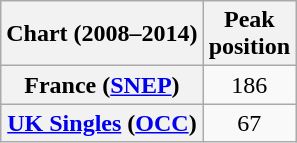<table class="wikitable sortable plainrowheaders" style="text-align:center;">
<tr>
<th>Chart (2008–2014)</th>
<th>Peak <br>position</th>
</tr>
<tr>
<th scope="row">France (<a href='#'>SNEP</a>)</th>
<td>186</td>
</tr>
<tr>
<th scope="row"><a href='#'>UK Singles</a> (<a href='#'>OCC</a>)</th>
<td>67</td>
</tr>
</table>
